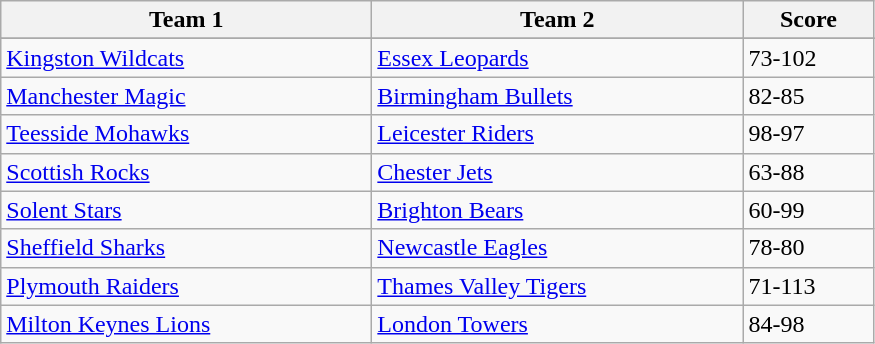<table class="wikitable" style="font-size: 100%">
<tr>
<th width=240>Team 1</th>
<th width=240>Team 2</th>
<th width=80>Score</th>
</tr>
<tr>
</tr>
<tr>
<td><a href='#'>Kingston Wildcats</a></td>
<td><a href='#'>Essex Leopards</a></td>
<td>73-102</td>
</tr>
<tr>
<td><a href='#'>Manchester Magic</a></td>
<td><a href='#'>Birmingham Bullets</a></td>
<td>82-85</td>
</tr>
<tr>
<td><a href='#'>Teesside Mohawks</a></td>
<td><a href='#'>Leicester Riders</a></td>
<td>98-97</td>
</tr>
<tr>
<td><a href='#'>Scottish Rocks</a></td>
<td><a href='#'>Chester Jets</a></td>
<td>63-88</td>
</tr>
<tr>
<td><a href='#'>Solent Stars</a></td>
<td><a href='#'>Brighton Bears</a></td>
<td>60-99</td>
</tr>
<tr>
<td><a href='#'>Sheffield Sharks</a></td>
<td><a href='#'>Newcastle Eagles</a></td>
<td>78-80</td>
</tr>
<tr>
<td><a href='#'>Plymouth Raiders</a></td>
<td><a href='#'>Thames Valley Tigers</a></td>
<td>71-113</td>
</tr>
<tr>
<td><a href='#'>Milton Keynes Lions</a></td>
<td><a href='#'>London Towers</a></td>
<td>84-98</td>
</tr>
</table>
